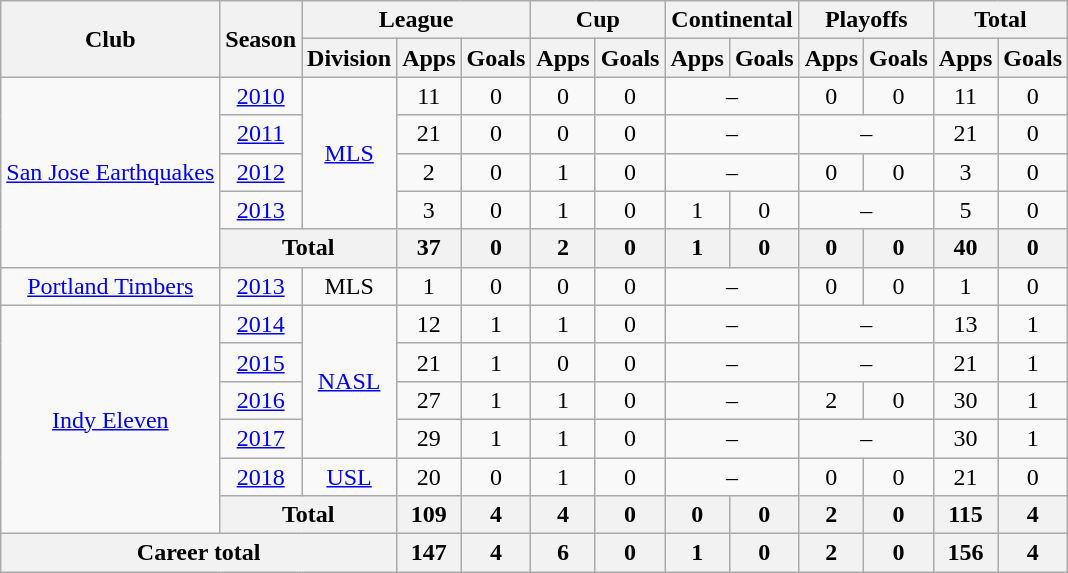<table class="wikitable" style="text-align: center;">
<tr>
<th rowspan="2">Club</th>
<th rowspan="2">Season</th>
<th colspan="3">League</th>
<th colspan="2">Cup</th>
<th colspan="2">Continental</th>
<th colspan="2">Playoffs</th>
<th colspan="2">Total</th>
</tr>
<tr>
<th>Division</th>
<th>Apps</th>
<th>Goals</th>
<th>Apps</th>
<th>Goals</th>
<th>Apps</th>
<th>Goals</th>
<th>Apps</th>
<th>Goals</th>
<th>Apps</th>
<th>Goals</th>
</tr>
<tr>
<td rowspan="5"><a href='#'>San Jose Earthquakes</a></td>
<td><a href='#'>2010</a></td>
<td rowspan="4"><a href='#'>MLS</a></td>
<td>11</td>
<td>0</td>
<td>0</td>
<td>0</td>
<td colspan="2">–</td>
<td>0</td>
<td>0</td>
<td>11</td>
<td>0</td>
</tr>
<tr>
<td><a href='#'>2011</a></td>
<td>21</td>
<td>0</td>
<td>0</td>
<td>0</td>
<td colspan="2">–</td>
<td colspan="2">–</td>
<td>21</td>
<td>0</td>
</tr>
<tr>
<td><a href='#'>2012</a></td>
<td>2</td>
<td>0</td>
<td>1</td>
<td>0</td>
<td colspan="2">–</td>
<td>0</td>
<td>0</td>
<td>3</td>
<td>0</td>
</tr>
<tr>
<td><a href='#'>2013</a></td>
<td>3</td>
<td>0</td>
<td>1</td>
<td>0</td>
<td>1</td>
<td>0</td>
<td colspan="2">–</td>
<td>5</td>
<td>0</td>
</tr>
<tr>
<th colspan="2">Total</th>
<th>37</th>
<th>0</th>
<th>2</th>
<th>0</th>
<th>1</th>
<th>0</th>
<th>0</th>
<th>0</th>
<th>40</th>
<th>0</th>
</tr>
<tr>
<td><a href='#'>Portland Timbers</a></td>
<td><a href='#'>2013</a></td>
<td>MLS</td>
<td>1</td>
<td>0</td>
<td>0</td>
<td>0</td>
<td colspan="2">–</td>
<td>0</td>
<td>0</td>
<td>1</td>
<td>0</td>
</tr>
<tr>
<td rowspan="6"><a href='#'>Indy Eleven</a></td>
<td><a href='#'>2014</a></td>
<td rowspan="4"><a href='#'>NASL</a></td>
<td>12</td>
<td>1</td>
<td>1</td>
<td>0</td>
<td colspan="2">–</td>
<td colspan="2">–</td>
<td>13</td>
<td>1</td>
</tr>
<tr>
<td><a href='#'>2015</a></td>
<td>21</td>
<td>1</td>
<td>0</td>
<td>0</td>
<td colspan="2">–</td>
<td colspan="2">–</td>
<td>21</td>
<td>1</td>
</tr>
<tr>
<td><a href='#'>2016</a></td>
<td>27</td>
<td>1</td>
<td>1</td>
<td>0</td>
<td colspan="2">–</td>
<td>2</td>
<td>0</td>
<td>30</td>
<td>1</td>
</tr>
<tr>
<td><a href='#'>2017</a></td>
<td>29</td>
<td>1</td>
<td>1</td>
<td>0</td>
<td colspan="2">–</td>
<td colspan="2">–</td>
<td>30</td>
<td>1</td>
</tr>
<tr>
<td><a href='#'>2018</a></td>
<td><a href='#'>USL</a></td>
<td>20</td>
<td>0</td>
<td>1</td>
<td>0</td>
<td colspan="2">–</td>
<td>0</td>
<td>0</td>
<td>21</td>
<td>0</td>
</tr>
<tr>
<th colspan="2">Total</th>
<th>109</th>
<th>4</th>
<th>4</th>
<th>0</th>
<th>0</th>
<th>0</th>
<th>2</th>
<th>0</th>
<th>115</th>
<th>4</th>
</tr>
<tr>
<th colspan="3">Career total</th>
<th>147</th>
<th>4</th>
<th>6</th>
<th>0</th>
<th>1</th>
<th>0</th>
<th>2</th>
<th>0</th>
<th>156</th>
<th>4</th>
</tr>
</table>
